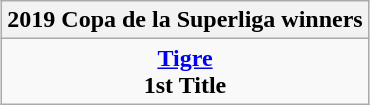<table class="wikitable" style="text-align: center; margin: 0 auto;">
<tr>
<th>2019 Copa de la Superliga winners</th>
</tr>
<tr>
<td><strong><a href='#'>Tigre</a></strong><br><strong>1st Title</strong></td>
</tr>
</table>
